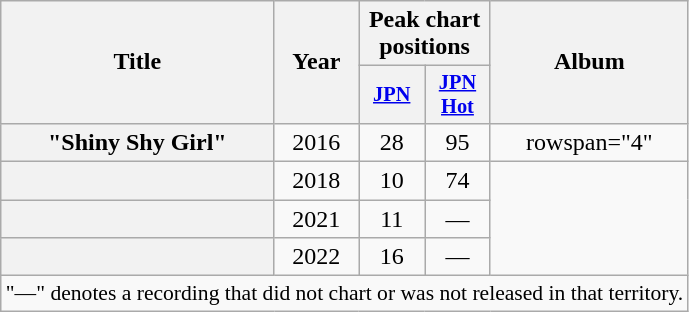<table class="wikitable plainrowheaders" style="text-align:center;">
<tr>
<th scope="col" rowspan="2">Title</th>
<th scope="col" rowspan="2">Year</th>
<th scope="col" colspan="2">Peak chart positions</th>
<th scope="col" rowspan="2">Album</th>
</tr>
<tr>
<th scope="col" style="width:2.75em;font-size:85%;"><a href='#'>JPN</a><br></th>
<th scope="col" style="width:2.75em;font-size:85%;"><a href='#'>JPN<br>Hot</a><br></th>
</tr>
<tr>
<th scope="row">"Shiny Shy Girl"</th>
<td>2016</td>
<td>28</td>
<td>95</td>
<td>rowspan="4" </td>
</tr>
<tr>
<th scope="row"></th>
<td>2018</td>
<td>10</td>
<td>74</td>
</tr>
<tr>
<th scope="row"></th>
<td>2021</td>
<td>11</td>
<td>—</td>
</tr>
<tr>
<th scope="row"></th>
<td>2022</td>
<td>16</td>
<td>—</td>
</tr>
<tr>
<td align="center" colspan="6" style="font-size:90%">"—" denotes a recording that did not chart or was not released in that territory.</td>
</tr>
</table>
